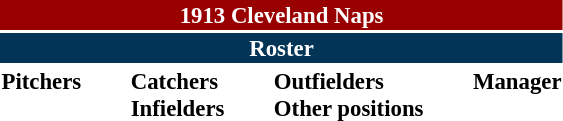<table class="toccolours" style="font-size: 95%;">
<tr>
<th colspan="10" style="background-color: #990000; color: white; text-align: center;">1913 Cleveland Naps</th>
</tr>
<tr>
<td colspan="10" style="background-color: #023456; color: white; text-align: center;"><strong>Roster</strong></td>
</tr>
<tr>
<td valign="top"><strong>Pitchers</strong><br>











</td>
<td width="25px"></td>
<td valign="top"><strong>Catchers</strong><br>





<strong>Infielders</strong>








</td>
<td width="25px"></td>
<td valign="top"><strong>Outfielders</strong><br>






<strong>Other positions</strong>



</td>
<td width="25px"></td>
<td valign="top"><strong>Manager</strong><br></td>
</tr>
</table>
